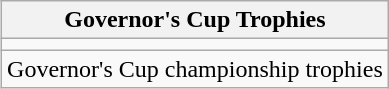<table align="right" class="wikitable">
<tr>
<th bgcolor=gray>Governor's Cup Trophies</th>
</tr>
<tr>
<td align="center"></td>
</tr>
<tr>
<td align="center">Governor's Cup championship trophies</td>
</tr>
</table>
